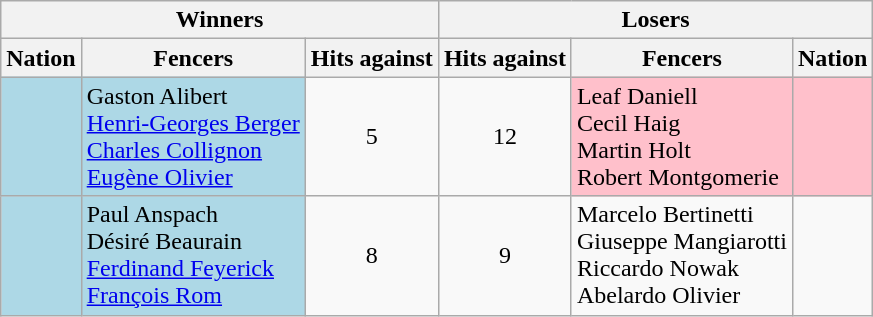<table class=wikitable>
<tr>
<th colspan=3>Winners</th>
<th colspan=3>Losers</th>
</tr>
<tr>
<th>Nation</th>
<th>Fencers</th>
<th>Hits against</th>
<th>Hits against</th>
<th>Fencers</th>
<th>Nation</th>
</tr>
<tr>
<td bgcolor=lightblue></td>
<td bgcolor=lightblue>Gaston Alibert <br> <a href='#'>Henri-Georges Berger</a> <br> <a href='#'>Charles Collignon</a> <br> <a href='#'>Eugène Olivier</a></td>
<td align=center>5</td>
<td align=center>12</td>
<td bgcolor=pink>Leaf Daniell <br> Cecil Haig <br> Martin Holt <br> Robert Montgomerie</td>
<td bgcolor=pink></td>
</tr>
<tr>
<td bgcolor=lightblue></td>
<td bgcolor=lightblue>Paul Anspach <br> Désiré Beaurain <br> <a href='#'>Ferdinand Feyerick</a> <br> <a href='#'>François Rom</a></td>
<td align=center>8</td>
<td align=center>9</td>
<td>Marcelo Bertinetti <br> Giuseppe Mangiarotti <br> Riccardo Nowak <br> Abelardo Olivier</td>
<td></td>
</tr>
</table>
